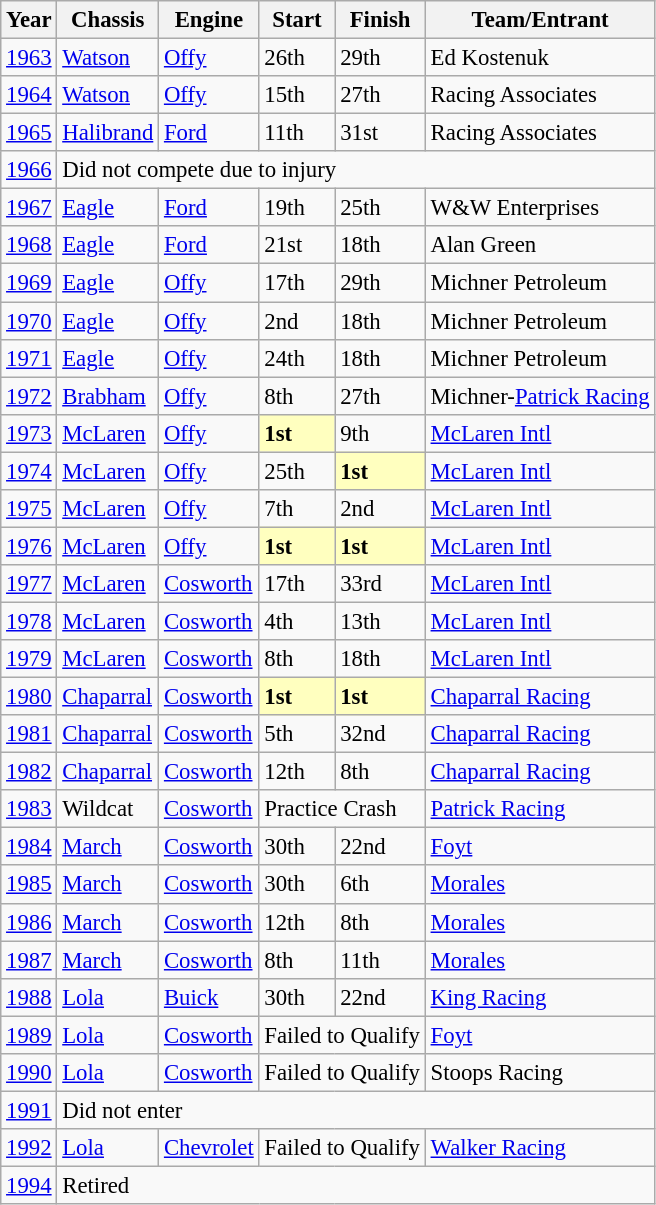<table class="wikitable" style="font-size: 95%;">
<tr>
<th>Year</th>
<th>Chassis</th>
<th>Engine</th>
<th>Start</th>
<th>Finish</th>
<th>Team/Entrant</th>
</tr>
<tr>
<td><a href='#'>1963</a></td>
<td><a href='#'>Watson</a></td>
<td><a href='#'>Offy</a></td>
<td>26th</td>
<td>29th</td>
<td>Ed Kostenuk</td>
</tr>
<tr>
<td><a href='#'>1964</a></td>
<td><a href='#'>Watson</a></td>
<td><a href='#'>Offy</a></td>
<td>15th</td>
<td>27th</td>
<td>Racing Associates</td>
</tr>
<tr>
<td><a href='#'>1965</a></td>
<td><a href='#'>Halibrand</a></td>
<td><a href='#'>Ford</a></td>
<td>11th</td>
<td>31st</td>
<td>Racing Associates</td>
</tr>
<tr>
<td><a href='#'>1966</a></td>
<td colspan=5>Did not compete due to injury</td>
</tr>
<tr>
<td><a href='#'>1967</a></td>
<td><a href='#'>Eagle</a></td>
<td><a href='#'>Ford</a></td>
<td>19th</td>
<td>25th</td>
<td>W&W Enterprises</td>
</tr>
<tr>
<td><a href='#'>1968</a></td>
<td><a href='#'>Eagle</a></td>
<td><a href='#'>Ford</a></td>
<td>21st</td>
<td>18th</td>
<td>Alan Green</td>
</tr>
<tr>
<td><a href='#'>1969</a></td>
<td><a href='#'>Eagle</a></td>
<td><a href='#'>Offy</a></td>
<td>17th</td>
<td>29th</td>
<td>Michner Petroleum</td>
</tr>
<tr>
<td><a href='#'>1970</a></td>
<td><a href='#'>Eagle</a></td>
<td><a href='#'>Offy</a></td>
<td>2nd</td>
<td>18th</td>
<td>Michner Petroleum</td>
</tr>
<tr>
<td><a href='#'>1971</a></td>
<td><a href='#'>Eagle</a></td>
<td><a href='#'>Offy</a></td>
<td>24th</td>
<td>18th</td>
<td>Michner Petroleum</td>
</tr>
<tr>
<td><a href='#'>1972</a></td>
<td><a href='#'>Brabham</a></td>
<td><a href='#'>Offy</a></td>
<td>8th</td>
<td>27th</td>
<td>Michner-<a href='#'>Patrick Racing</a></td>
</tr>
<tr>
<td><a href='#'>1973</a></td>
<td><a href='#'>McLaren</a></td>
<td><a href='#'>Offy</a></td>
<td style="background:#FFFFBF;"><strong>1st</strong></td>
<td>9th</td>
<td><a href='#'>McLaren Intl</a></td>
</tr>
<tr>
<td><a href='#'>1974</a></td>
<td><a href='#'>McLaren</a></td>
<td><a href='#'>Offy</a></td>
<td>25th</td>
<td style="background:#FFFFBF;"><strong>1st</strong></td>
<td><a href='#'>McLaren Intl</a></td>
</tr>
<tr>
<td><a href='#'>1975</a></td>
<td><a href='#'>McLaren</a></td>
<td><a href='#'>Offy</a></td>
<td>7th</td>
<td>2nd</td>
<td><a href='#'>McLaren Intl</a></td>
</tr>
<tr>
<td><a href='#'>1976</a></td>
<td><a href='#'>McLaren</a></td>
<td><a href='#'>Offy</a></td>
<td style="background:#FFFFBF;"><strong>1st</strong></td>
<td style="background:#FFFFBF;"><strong>1st</strong></td>
<td><a href='#'>McLaren Intl</a></td>
</tr>
<tr>
<td><a href='#'>1977</a></td>
<td><a href='#'>McLaren</a></td>
<td><a href='#'>Cosworth</a></td>
<td>17th</td>
<td>33rd</td>
<td><a href='#'>McLaren Intl</a></td>
</tr>
<tr>
<td><a href='#'>1978</a></td>
<td><a href='#'>McLaren</a></td>
<td><a href='#'>Cosworth</a></td>
<td>4th</td>
<td>13th</td>
<td><a href='#'>McLaren Intl</a></td>
</tr>
<tr>
<td><a href='#'>1979</a></td>
<td><a href='#'>McLaren</a></td>
<td><a href='#'>Cosworth</a></td>
<td>8th</td>
<td>18th</td>
<td><a href='#'>McLaren Intl</a></td>
</tr>
<tr>
<td><a href='#'>1980</a></td>
<td><a href='#'>Chaparral</a></td>
<td><a href='#'>Cosworth</a></td>
<td style="background:#FFFFBF;"><strong>1st</strong></td>
<td style="background:#FFFFBF;"><strong>1st</strong></td>
<td><a href='#'>Chaparral Racing</a></td>
</tr>
<tr>
<td><a href='#'>1981</a></td>
<td><a href='#'>Chaparral</a></td>
<td><a href='#'>Cosworth</a></td>
<td>5th</td>
<td>32nd</td>
<td><a href='#'>Chaparral Racing</a></td>
</tr>
<tr>
<td><a href='#'>1982</a></td>
<td><a href='#'>Chaparral</a></td>
<td><a href='#'>Cosworth</a></td>
<td>12th</td>
<td>8th</td>
<td><a href='#'>Chaparral Racing</a></td>
</tr>
<tr>
<td><a href='#'>1983</a></td>
<td>Wildcat</td>
<td><a href='#'>Cosworth</a></td>
<td colspan=2>Practice Crash</td>
<td><a href='#'>Patrick Racing</a></td>
</tr>
<tr>
<td><a href='#'>1984</a></td>
<td><a href='#'>March</a></td>
<td><a href='#'>Cosworth</a></td>
<td>30th</td>
<td>22nd</td>
<td><a href='#'>Foyt</a></td>
</tr>
<tr>
<td><a href='#'>1985</a></td>
<td><a href='#'>March</a></td>
<td><a href='#'>Cosworth</a></td>
<td>30th</td>
<td>6th</td>
<td><a href='#'>Morales</a></td>
</tr>
<tr>
<td><a href='#'>1986</a></td>
<td><a href='#'>March</a></td>
<td><a href='#'>Cosworth</a></td>
<td>12th</td>
<td>8th</td>
<td><a href='#'>Morales</a></td>
</tr>
<tr>
<td><a href='#'>1987</a></td>
<td><a href='#'>March</a></td>
<td><a href='#'>Cosworth</a></td>
<td>8th</td>
<td>11th</td>
<td><a href='#'>Morales</a></td>
</tr>
<tr>
<td><a href='#'>1988</a></td>
<td><a href='#'>Lola</a></td>
<td><a href='#'>Buick</a></td>
<td>30th</td>
<td>22nd</td>
<td><a href='#'>King Racing</a></td>
</tr>
<tr>
<td><a href='#'>1989</a></td>
<td><a href='#'>Lola</a></td>
<td><a href='#'>Cosworth</a></td>
<td colspan=2>Failed to Qualify</td>
<td><a href='#'>Foyt</a></td>
</tr>
<tr>
<td><a href='#'>1990</a></td>
<td><a href='#'>Lola</a></td>
<td><a href='#'>Cosworth</a></td>
<td colspan=2>Failed to Qualify</td>
<td>Stoops Racing</td>
</tr>
<tr>
<td><a href='#'>1991</a></td>
<td colspan=5>Did not enter</td>
</tr>
<tr>
<td><a href='#'>1992</a></td>
<td><a href='#'>Lola</a></td>
<td><a href='#'>Chevrolet</a></td>
<td colspan=2>Failed to Qualify</td>
<td><a href='#'>Walker Racing</a></td>
</tr>
<tr>
<td><a href='#'>1994</a></td>
<td colspan=5>Retired</td>
</tr>
</table>
